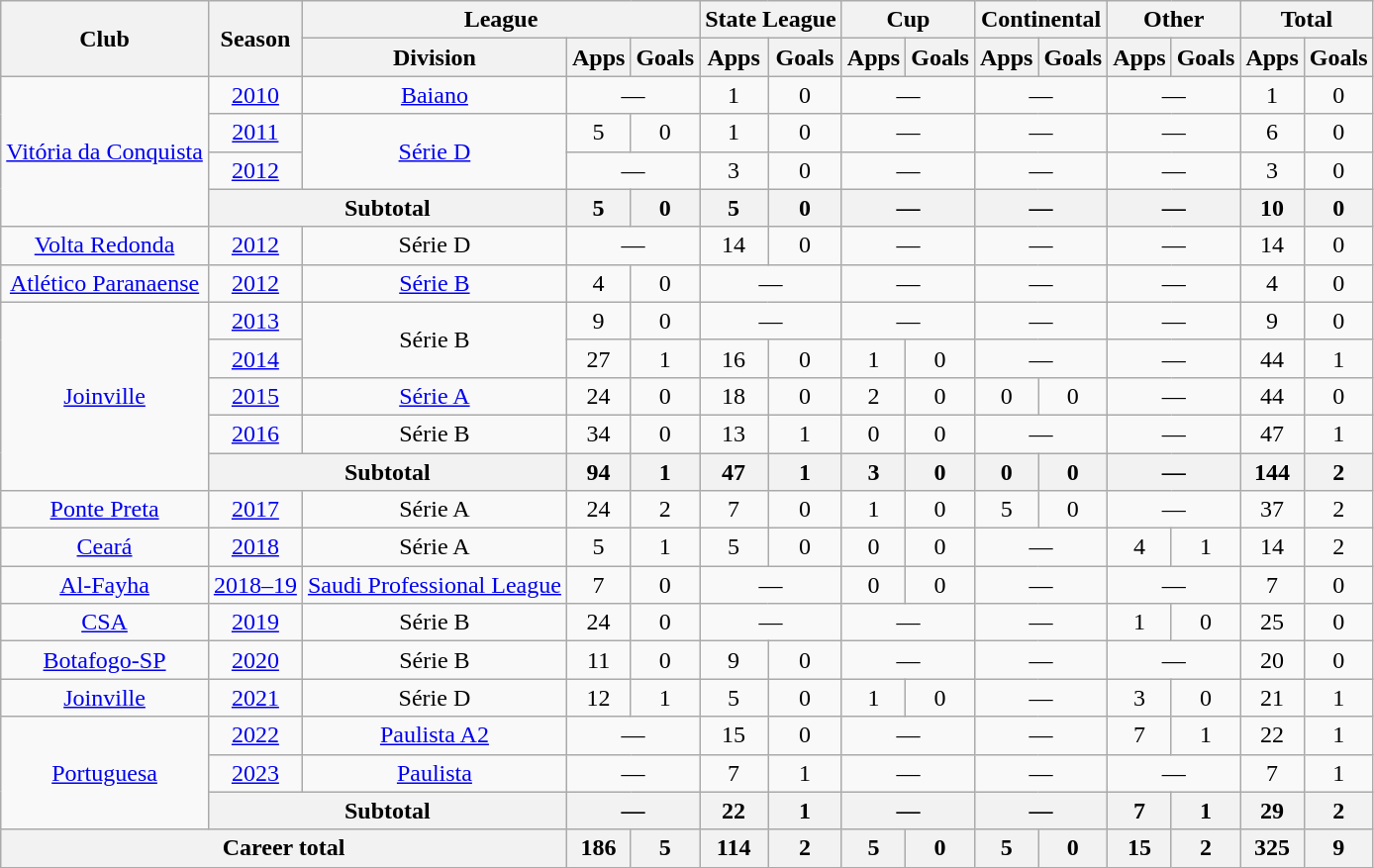<table class="wikitable" style="text-align: center;">
<tr>
<th rowspan="2">Club</th>
<th rowspan="2">Season</th>
<th colspan="3">League</th>
<th colspan="2">State League</th>
<th colspan="2">Cup</th>
<th colspan="2">Continental</th>
<th colspan="2">Other</th>
<th colspan="2">Total</th>
</tr>
<tr>
<th>Division</th>
<th>Apps</th>
<th>Goals</th>
<th>Apps</th>
<th>Goals</th>
<th>Apps</th>
<th>Goals</th>
<th>Apps</th>
<th>Goals</th>
<th>Apps</th>
<th>Goals</th>
<th>Apps</th>
<th>Goals</th>
</tr>
<tr>
<td rowspan=4 valign="center"><a href='#'>Vitória da Conquista</a></td>
<td><a href='#'>2010</a></td>
<td><a href='#'>Baiano</a></td>
<td colspan="2">—</td>
<td>1</td>
<td>0</td>
<td colspan="2">—</td>
<td colspan="2">—</td>
<td colspan="2">—</td>
<td>1</td>
<td>0</td>
</tr>
<tr>
<td><a href='#'>2011</a></td>
<td rowspan=2><a href='#'>Série D</a></td>
<td>5</td>
<td>0</td>
<td>1</td>
<td>0</td>
<td colspan="2">—</td>
<td colspan="2">—</td>
<td colspan="2">—</td>
<td>6</td>
<td>0</td>
</tr>
<tr>
<td><a href='#'>2012</a></td>
<td colspan="2">—</td>
<td>3</td>
<td>0</td>
<td colspan="2">—</td>
<td colspan="2">—</td>
<td colspan="2">—</td>
<td>3</td>
<td>0</td>
</tr>
<tr>
<th colspan="2">Subtotal</th>
<th>5</th>
<th>0</th>
<th>5</th>
<th>0</th>
<th colspan="2">—</th>
<th colspan="2">—</th>
<th colspan="2">—</th>
<th>10</th>
<th>0</th>
</tr>
<tr>
<td valign="center"><a href='#'>Volta Redonda</a></td>
<td><a href='#'>2012</a></td>
<td>Série D</td>
<td colspan="2">—</td>
<td>14</td>
<td>0</td>
<td colspan="2">—</td>
<td colspan="2">—</td>
<td colspan="2">—</td>
<td>14</td>
<td>0</td>
</tr>
<tr>
<td valign="center"><a href='#'>Atlético Paranaense</a></td>
<td><a href='#'>2012</a></td>
<td><a href='#'>Série B</a></td>
<td>4</td>
<td>0</td>
<td colspan="2">—</td>
<td colspan="2">—</td>
<td colspan="2">—</td>
<td colspan="2">—</td>
<td>4</td>
<td>0</td>
</tr>
<tr>
<td rowspan=5 valign="center"><a href='#'>Joinville</a></td>
<td><a href='#'>2013</a></td>
<td rowspan=2>Série B</td>
<td>9</td>
<td>0</td>
<td colspan="2">—</td>
<td colspan="2">—</td>
<td colspan="2">—</td>
<td colspan="2">—</td>
<td>9</td>
<td>0</td>
</tr>
<tr>
<td><a href='#'>2014</a></td>
<td>27</td>
<td>1</td>
<td>16</td>
<td>0</td>
<td>1</td>
<td>0</td>
<td colspan="2">—</td>
<td colspan="2">—</td>
<td>44</td>
<td>1</td>
</tr>
<tr>
<td><a href='#'>2015</a></td>
<td><a href='#'>Série A</a></td>
<td>24</td>
<td>0</td>
<td>18</td>
<td>0</td>
<td>2</td>
<td>0</td>
<td>0</td>
<td>0</td>
<td colspan="2">—</td>
<td>44</td>
<td>0</td>
</tr>
<tr>
<td><a href='#'>2016</a></td>
<td>Série B</td>
<td>34</td>
<td>0</td>
<td>13</td>
<td>1</td>
<td>0</td>
<td>0</td>
<td colspan="2">—</td>
<td colspan="2">—</td>
<td>47</td>
<td>1</td>
</tr>
<tr>
<th colspan="2">Subtotal</th>
<th>94</th>
<th>1</th>
<th>47</th>
<th>1</th>
<th>3</th>
<th>0</th>
<th>0</th>
<th>0</th>
<th colspan="2">—</th>
<th>144</th>
<th>2</th>
</tr>
<tr>
<td valign="center"><a href='#'>Ponte Preta</a></td>
<td><a href='#'>2017</a></td>
<td>Série A</td>
<td>24</td>
<td>2</td>
<td>7</td>
<td>0</td>
<td>1</td>
<td>0</td>
<td>5</td>
<td>0</td>
<td colspan="2">—</td>
<td>37</td>
<td>2</td>
</tr>
<tr>
<td valign="center"><a href='#'>Ceará</a></td>
<td><a href='#'>2018</a></td>
<td>Série A</td>
<td>5</td>
<td>1</td>
<td>5</td>
<td>0</td>
<td>0</td>
<td>0</td>
<td colspan="2">—</td>
<td>4</td>
<td>1</td>
<td>14</td>
<td>2</td>
</tr>
<tr>
<td valign="center"><a href='#'>Al-Fayha</a></td>
<td><a href='#'>2018–19</a></td>
<td><a href='#'>Saudi Professional League</a></td>
<td>7</td>
<td>0</td>
<td colspan="2">—</td>
<td>0</td>
<td>0</td>
<td colspan="2">—</td>
<td colspan="2">—</td>
<td>7</td>
<td>0</td>
</tr>
<tr>
<td valign="center"><a href='#'>CSA</a></td>
<td><a href='#'>2019</a></td>
<td>Série B</td>
<td>24</td>
<td>0</td>
<td colspan="2">—</td>
<td colspan="2">—</td>
<td colspan="2">—</td>
<td>1</td>
<td>0</td>
<td>25</td>
<td>0</td>
</tr>
<tr>
<td valign="center"><a href='#'>Botafogo-SP</a></td>
<td><a href='#'>2020</a></td>
<td>Série B</td>
<td>11</td>
<td>0</td>
<td>9</td>
<td>0</td>
<td colspan="2">—</td>
<td colspan="2">—</td>
<td colspan="2">—</td>
<td>20</td>
<td>0</td>
</tr>
<tr>
<td valign="center"><a href='#'>Joinville</a></td>
<td><a href='#'>2021</a></td>
<td>Série D</td>
<td>12</td>
<td>1</td>
<td>5</td>
<td>0</td>
<td>1</td>
<td>0</td>
<td colspan="2">—</td>
<td>3</td>
<td>0</td>
<td>21</td>
<td>1</td>
</tr>
<tr>
<td rowspan="3" valign="center"><a href='#'>Portuguesa</a></td>
<td><a href='#'>2022</a></td>
<td><a href='#'>Paulista A2</a></td>
<td colspan="2">—</td>
<td>15</td>
<td>0</td>
<td colspan="2">—</td>
<td colspan="2">—</td>
<td>7</td>
<td>1</td>
<td>22</td>
<td>1</td>
</tr>
<tr>
<td><a href='#'>2023</a></td>
<td><a href='#'>Paulista</a></td>
<td colspan="2">—</td>
<td>7</td>
<td>1</td>
<td colspan="2">—</td>
<td colspan="2">—</td>
<td colspan="2">—</td>
<td>7</td>
<td>1</td>
</tr>
<tr>
<th colspan="2">Subtotal</th>
<th colspan="2">—</th>
<th>22</th>
<th>1</th>
<th colspan="2">—</th>
<th colspan="2">—</th>
<th>7</th>
<th>1</th>
<th>29</th>
<th>2</th>
</tr>
<tr>
<th colspan="3"><strong>Career total</strong></th>
<th>186</th>
<th>5</th>
<th>114</th>
<th>2</th>
<th>5</th>
<th>0</th>
<th>5</th>
<th>0</th>
<th>15</th>
<th>2</th>
<th>325</th>
<th>9</th>
</tr>
</table>
